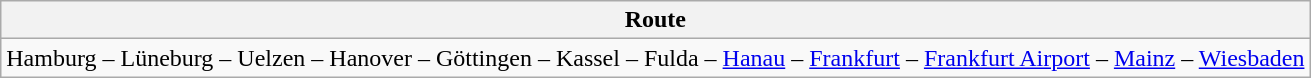<table class="wikitable">
<tr class="hintergrundfarbe5">
<th>Route</th>
</tr>
<tr>
<td>Hamburg – Lüneburg – Uelzen – Hanover – Göttingen – Kassel – Fulda – <a href='#'>Hanau</a> – <a href='#'>Frankfurt</a> – <a href='#'>Frankfurt Airport</a> – <a href='#'>Mainz</a> – <a href='#'>Wiesbaden</a></td>
</tr>
</table>
